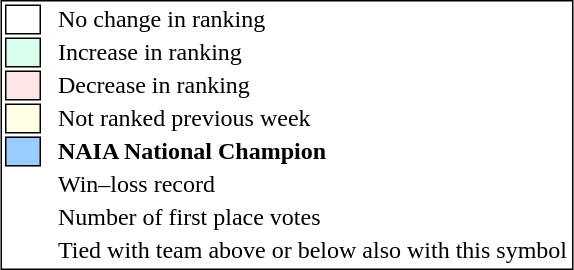<table style="border:1px solid black;"  align=center>
<tr>
<td style="background:#ffffff; width:20px; border:1px solid black;"></td>
<td> </td>
<td>No change in ranking</td>
</tr>
<tr>
<td style="background:#D8FFEB; width:20px; border:1px solid black;"></td>
<td> </td>
<td>Increase in ranking</td>
</tr>
<tr>
<td style="background:#FFE6E6; width:20px; border:1px solid black;"></td>
<td> </td>
<td>Decrease in ranking</td>
</tr>
<tr>
<td style="background:#FFFFE6; width:20px; border:1px solid black;"></td>
<td> </td>
<td>Not ranked previous week</td>
</tr>
<tr>
<td style="background:#9cf; width:20px; border:1px solid black;"></td>
<td> </td>
<td><strong>NAIA National Champion</strong></td>
</tr>
<tr>
<td></td>
<td> </td>
<td>Win–loss record</td>
</tr>
<tr>
<td></td>
<td> </td>
<td>Number of first place votes</td>
</tr>
<tr>
<td></td>
<td> </td>
<td>Tied with team above or below also with this symbol</td>
</tr>
</table>
